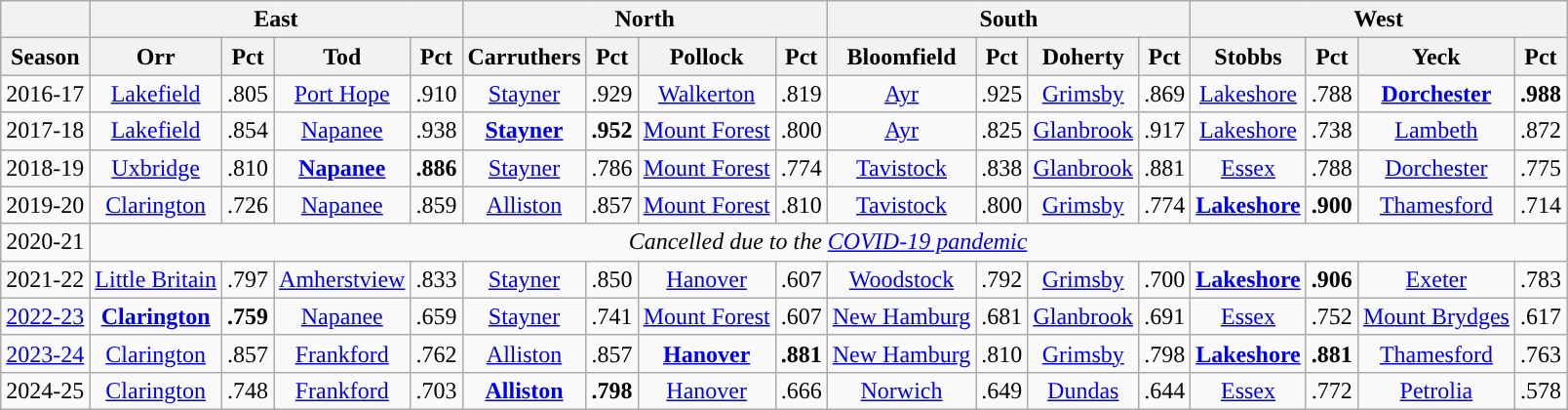<table class="wikitable">
<tr>
<th></th>
<th colspan="4">East</th>
<th colspan="4">North</th>
<th colspan="4">South</th>
<th colspan="4">West</th>
</tr>
<tr>
<th>Season</th>
<th>Orr</th>
<th>Pct</th>
<th>Tod</th>
<th>Pct</th>
<th>Carruthers</th>
<th>Pct</th>
<th>Pollock</th>
<th>Pct</th>
<th>Bloomfield</th>
<th>Pct</th>
<th>Doherty</th>
<th>Pct</th>
<th>Stobbs</th>
<th>Pct</th>
<th>Yeck</th>
<th>Pct</th>
</tr>
<tr align="center">
<td>2016-17</td>
<td><a href='#'>Lakefield</a></td>
<td>.805</td>
<td><a href='#'>Port Hope</a></td>
<td>.910</td>
<td><a href='#'>Stayner</a></td>
<td>.929</td>
<td><a href='#'>Walkerton</a></td>
<td>.819</td>
<td><a href='#'>Ayr</a></td>
<td>.925</td>
<td><a href='#'>Grimsby</a></td>
<td>.869</td>
<td><a href='#'>Lakeshore</a></td>
<td>.788</td>
<td><strong><a href='#'>Dorchester</a></strong></td>
<td><strong>.988</strong></td>
</tr>
<tr align="center">
<td>2017-18</td>
<td><a href='#'>Lakefield</a></td>
<td>.854</td>
<td><a href='#'>Napanee</a></td>
<td>.938</td>
<td><strong><a href='#'>Stayner</a></strong></td>
<td><strong>.952</strong></td>
<td><a href='#'>Mount Forest</a></td>
<td>.800</td>
<td><a href='#'>Ayr</a></td>
<td>.825</td>
<td><a href='#'>Glanbrook</a></td>
<td>.917</td>
<td><a href='#'>Lakeshore</a></td>
<td>.738</td>
<td><a href='#'>Lambeth</a></td>
<td>.872</td>
</tr>
<tr align="center">
<td>2018-19</td>
<td><a href='#'>Uxbridge</a></td>
<td>.810</td>
<td><strong><a href='#'>Napanee</a></strong></td>
<td><strong>.886</strong></td>
<td><a href='#'>Stayner</a></td>
<td>.786</td>
<td><a href='#'>Mount Forest</a></td>
<td>.774</td>
<td><a href='#'>Tavistock</a></td>
<td>.838</td>
<td><a href='#'>Glanbrook</a></td>
<td>.881</td>
<td><a href='#'>Essex</a></td>
<td>.788</td>
<td><a href='#'>Dorchester</a></td>
<td>.775</td>
</tr>
<tr align="center">
<td>2019-20</td>
<td><a href='#'>Clarington</a></td>
<td>.726</td>
<td><a href='#'>Napanee</a></td>
<td>.859</td>
<td><a href='#'>Alliston</a></td>
<td>.857</td>
<td><a href='#'>Mount Forest</a></td>
<td>.810</td>
<td><a href='#'>Tavistock</a></td>
<td>.800</td>
<td><a href='#'>Grimsby</a></td>
<td>.774</td>
<td><strong><a href='#'>Lakeshore</a></strong></td>
<td><strong>.900</strong></td>
<td><a href='#'>Thamesford</a></td>
<td>.714</td>
</tr>
<tr align="center">
<td>2020-21</td>
<td colspan=16><em>Cancelled due to the <a href='#'>COVID-19 pandemic</a></em></td>
</tr>
<tr align="center">
<td>2021-22</td>
<td><a href='#'>Little Britain</a></td>
<td>.797</td>
<td><a href='#'>Amherstview</a></td>
<td>.833</td>
<td><a href='#'>Stayner</a></td>
<td>.850</td>
<td><a href='#'>Hanover</a></td>
<td>.607</td>
<td><a href='#'>Woodstock</a></td>
<td>.792</td>
<td><a href='#'>Grimsby</a></td>
<td>.700</td>
<td><strong><a href='#'>Lakeshore</a></strong></td>
<td><strong>.906</strong></td>
<td><a href='#'>Exeter</a></td>
<td>.783</td>
</tr>
<tr align="center">
<td><a href='#'>2022-23</a></td>
<td><strong><a href='#'>Clarington</a></strong></td>
<td><strong>.759</strong></td>
<td><a href='#'>Napanee</a></td>
<td>.659</td>
<td><a href='#'>Stayner</a></td>
<td>.741</td>
<td><a href='#'>Mount Forest</a></td>
<td>.607</td>
<td><a href='#'>New Hamburg</a></td>
<td>.681</td>
<td><a href='#'>Glanbrook</a></td>
<td>.691</td>
<td><a href='#'>Essex</a></td>
<td>.752</td>
<td><a href='#'>Mount Brydges</a></td>
<td>.617</td>
</tr>
<tr align="center">
<td><a href='#'>2023-24</a></td>
<td><a href='#'>Clarington</a></td>
<td>.857</td>
<td><a href='#'>Frankford</a></td>
<td>.762</td>
<td><a href='#'>Alliston</a></td>
<td>.857</td>
<td><strong><a href='#'>Hanover</a></strong></td>
<td><strong>.881</strong></td>
<td><a href='#'>New Hamburg</a></td>
<td>.810</td>
<td><a href='#'>Grimsby</a></td>
<td>.798</td>
<td><strong><a href='#'>Lakeshore</a></strong></td>
<td><strong>.881</strong></td>
<td><a href='#'>Thamesford</a></td>
<td>.763</td>
</tr>
<tr align="center">
<td>2024-25</td>
<td><a href='#'>Clarington</a></td>
<td>.748</td>
<td><a href='#'>Frankford</a></td>
<td>.703</td>
<td><strong><a href='#'>Alliston</a></strong></td>
<td><strong>.798</strong></td>
<td><a href='#'>Hanover</a></td>
<td>.666</td>
<td><a href='#'>Norwich</a></td>
<td>.649</td>
<td><a href='#'>Dundas</a></td>
<td>.644</td>
<td><a href='#'>Essex</a></td>
<td>.772</td>
<td><a href='#'>Petrolia</a></td>
<td>.578</td>
</tr>
</table>
